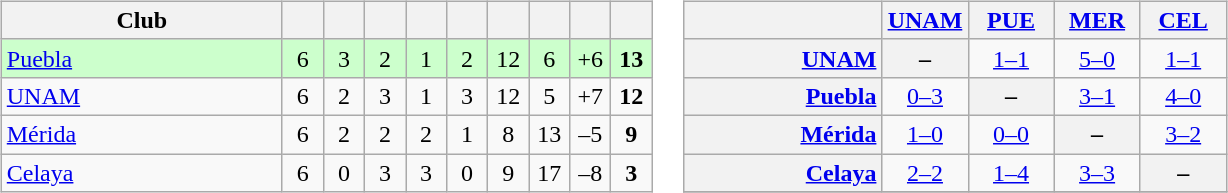<table>
<tr>
<td><br><table class="wikitable" style="text-align:center">
<tr>
<th width="180">Club</th>
<th width="20"></th>
<th width="20"></th>
<th width="20"></th>
<th width="20"></th>
<th width="20"></th>
<th width="20"></th>
<th width="20"></th>
<th width="20"></th>
<th width="20"></th>
</tr>
<tr bgcolor="#ccffcc">
<td align=left><a href='#'>Puebla</a></td>
<td>6</td>
<td>3</td>
<td>2</td>
<td>1</td>
<td>2</td>
<td>12</td>
<td>6</td>
<td>+6</td>
<td><strong>13</strong></td>
</tr>
<tr>
<td align=left><a href='#'>UNAM</a></td>
<td>6</td>
<td>2</td>
<td>3</td>
<td>1</td>
<td>3</td>
<td>12</td>
<td>5</td>
<td>+7</td>
<td><strong>12</strong></td>
</tr>
<tr>
<td align=left><a href='#'>Mérida</a></td>
<td>6</td>
<td>2</td>
<td>2</td>
<td>2</td>
<td>1</td>
<td>8</td>
<td>13</td>
<td>–5</td>
<td><strong>9</strong></td>
</tr>
<tr>
<td align=left><a href='#'>Celaya</a></td>
<td>6</td>
<td>0</td>
<td>3</td>
<td>3</td>
<td>0</td>
<td>9</td>
<td>17</td>
<td>–8</td>
<td><strong>3</strong></td>
</tr>
</table>
</td>
<td><br><table class="wikitable" style="text-align:center">
<tr>
<th width="125"> </th>
<th width="50"><a href='#'>UNAM</a></th>
<th width="50"><a href='#'>PUE</a></th>
<th width="50"><a href='#'>MER</a></th>
<th width="50"><a href='#'>CEL</a></th>
</tr>
<tr>
<th style="text-align:right;"><a href='#'>UNAM</a></th>
<th>–</th>
<td><a href='#'>1–1</a></td>
<td><a href='#'>5–0</a></td>
<td><a href='#'>1–1</a></td>
</tr>
<tr>
<th style="text-align:right;"><a href='#'>Puebla</a></th>
<td><a href='#'>0–3</a></td>
<th>–</th>
<td><a href='#'>3–1</a></td>
<td><a href='#'>4–0</a></td>
</tr>
<tr>
<th style="text-align:right;"><a href='#'>Mérida</a></th>
<td><a href='#'>1–0</a></td>
<td><a href='#'>0–0</a></td>
<th>–</th>
<td><a href='#'>3–2</a></td>
</tr>
<tr>
<th style="text-align:right;"><a href='#'>Celaya</a></th>
<td><a href='#'>2–2</a></td>
<td><a href='#'>1–4</a></td>
<td><a href='#'>3–3</a></td>
<th>–</th>
</tr>
<tr>
</tr>
</table>
</td>
</tr>
</table>
